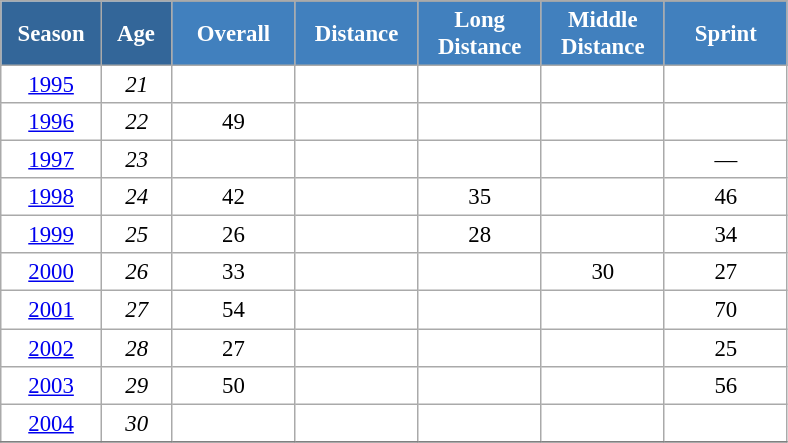<table class="wikitable" style="font-size:95%; text-align:center; border:grey solid 1px; border-collapse:collapse; background:#ffffff;">
<tr>
<th style="background-color:#369; color:white; width:60px;" rowspan="2"> Season </th>
<th style="background-color:#369; color:white; width:40px;" rowspan="2"> Age </th>
</tr>
<tr>
<th style="background-color:#4180be; color:white; width:75px;">Overall</th>
<th style="background-color:#4180be; color:white; width:75px;">Distance</th>
<th style="background-color:#4180be; color:white; width:75px;">Long Distance</th>
<th style="background-color:#4180be; color:white; width:75px;">Middle Distance</th>
<th style="background-color:#4180be; color:white; width:75px;">Sprint</th>
</tr>
<tr>
<td><a href='#'>1995</a></td>
<td><em>21</em></td>
<td></td>
<td></td>
<td></td>
<td></td>
<td></td>
</tr>
<tr>
<td><a href='#'>1996</a></td>
<td><em>22</em></td>
<td>49</td>
<td></td>
<td></td>
<td></td>
<td></td>
</tr>
<tr>
<td><a href='#'>1997</a></td>
<td><em>23</em></td>
<td></td>
<td></td>
<td></td>
<td></td>
<td>—</td>
</tr>
<tr>
<td><a href='#'>1998</a></td>
<td><em>24</em></td>
<td>42</td>
<td></td>
<td>35</td>
<td></td>
<td>46</td>
</tr>
<tr>
<td><a href='#'>1999</a></td>
<td><em>25</em></td>
<td>26</td>
<td></td>
<td>28</td>
<td></td>
<td>34</td>
</tr>
<tr>
<td><a href='#'>2000</a></td>
<td><em>26</em></td>
<td>33</td>
<td></td>
<td></td>
<td>30</td>
<td>27</td>
</tr>
<tr>
<td><a href='#'>2001</a></td>
<td><em>27</em></td>
<td>54</td>
<td></td>
<td></td>
<td></td>
<td>70</td>
</tr>
<tr>
<td><a href='#'>2002</a></td>
<td><em>28</em></td>
<td>27</td>
<td></td>
<td></td>
<td></td>
<td>25</td>
</tr>
<tr>
<td><a href='#'>2003</a></td>
<td><em>29</em></td>
<td>50</td>
<td></td>
<td></td>
<td></td>
<td>56</td>
</tr>
<tr>
<td><a href='#'>2004</a></td>
<td><em>30</em></td>
<td></td>
<td></td>
<td></td>
<td></td>
<td></td>
</tr>
<tr>
</tr>
</table>
